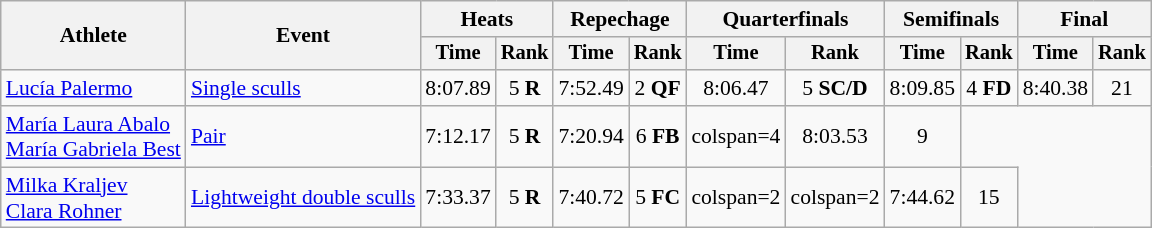<table class="wikitable" style="font-size:90%">
<tr>
<th rowspan="2">Athlete</th>
<th rowspan="2">Event</th>
<th colspan="2">Heats</th>
<th colspan="2">Repechage</th>
<th colspan=2>Quarterfinals</th>
<th colspan="2">Semifinals</th>
<th colspan="2">Final</th>
</tr>
<tr style="font-size:95%">
<th>Time</th>
<th>Rank</th>
<th>Time</th>
<th>Rank</th>
<th>Time</th>
<th>Rank</th>
<th>Time</th>
<th>Rank</th>
<th>Time</th>
<th>Rank</th>
</tr>
<tr align=center>
<td align=left><a href='#'>Lucía Palermo</a></td>
<td align=left><a href='#'>Single sculls</a></td>
<td>8:07.89</td>
<td>5 <strong>R</strong></td>
<td>7:52.49</td>
<td>2 <strong>QF</strong></td>
<td>8:06.47</td>
<td>5 <strong>SC/D</strong></td>
<td>8:09.85</td>
<td>4 <strong>FD</strong></td>
<td>8:40.38</td>
<td>21</td>
</tr>
<tr align=center>
<td align=left><a href='#'>María Laura Abalo</a><br><a href='#'>María Gabriela Best</a></td>
<td align=left><a href='#'>Pair</a></td>
<td>7:12.17</td>
<td>5 <strong>R</strong></td>
<td>7:20.94</td>
<td>6 <strong>FB</strong></td>
<td>colspan=4 </td>
<td>8:03.53</td>
<td>9</td>
</tr>
<tr align=center>
<td align=left><a href='#'>Milka Kraljev</a><br><a href='#'>Clara Rohner</a></td>
<td align=left><a href='#'>Lightweight double sculls</a></td>
<td>7:33.37</td>
<td>5 <strong>R</strong></td>
<td>7:40.72</td>
<td>5 <strong>FC</strong></td>
<td>colspan=2 </td>
<td>colspan=2 </td>
<td>7:44.62</td>
<td>15</td>
</tr>
</table>
